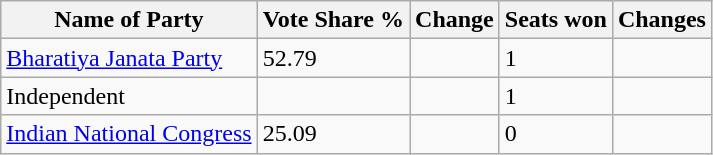<table class="wikitable sortable">
<tr>
<th>Name of Party</th>
<th>Vote Share %</th>
<th>Change</th>
<th>Seats won</th>
<th>Changes</th>
</tr>
<tr>
<td><a href='#'>Bharatiya Janata Party</a></td>
<td>52.79</td>
<td></td>
<td>1</td>
<td></td>
</tr>
<tr>
<td>Independent</td>
<td></td>
<td></td>
<td>1</td>
<td></td>
</tr>
<tr>
<td><a href='#'>Indian National Congress</a></td>
<td>25.09</td>
<td></td>
<td>0</td>
<td></td>
</tr>
</table>
